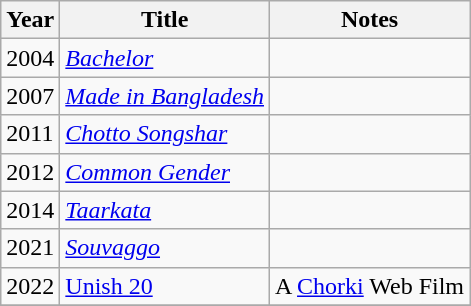<table class="wikitable">
<tr>
<th>Year</th>
<th>Title</th>
<th>Notes</th>
</tr>
<tr>
<td>2004</td>
<td><em><a href='#'>Bachelor</a></em></td>
<td></td>
</tr>
<tr>
<td>2007</td>
<td><em><a href='#'>Made in Bangladesh</a></em></td>
<td></td>
</tr>
<tr>
<td>2011</td>
<td><em><a href='#'>Chotto Songshar</a></em></td>
<td></td>
</tr>
<tr>
<td>2012</td>
<td><em><a href='#'>Common Gender</a></em></td>
<td></td>
</tr>
<tr>
<td>2014</td>
<td><em><a href='#'>Taarkata</a></em></td>
<td></td>
</tr>
<tr>
<td>2021</td>
<td><em><a href='#'>Souvaggo</a></em></td>
<td></td>
</tr>
<tr>
<td>2022</td>
<td><a href='#'>Unish 20</a></td>
<td>A <a href='#'>Chorki</a> Web Film</td>
</tr>
<tr>
</tr>
</table>
